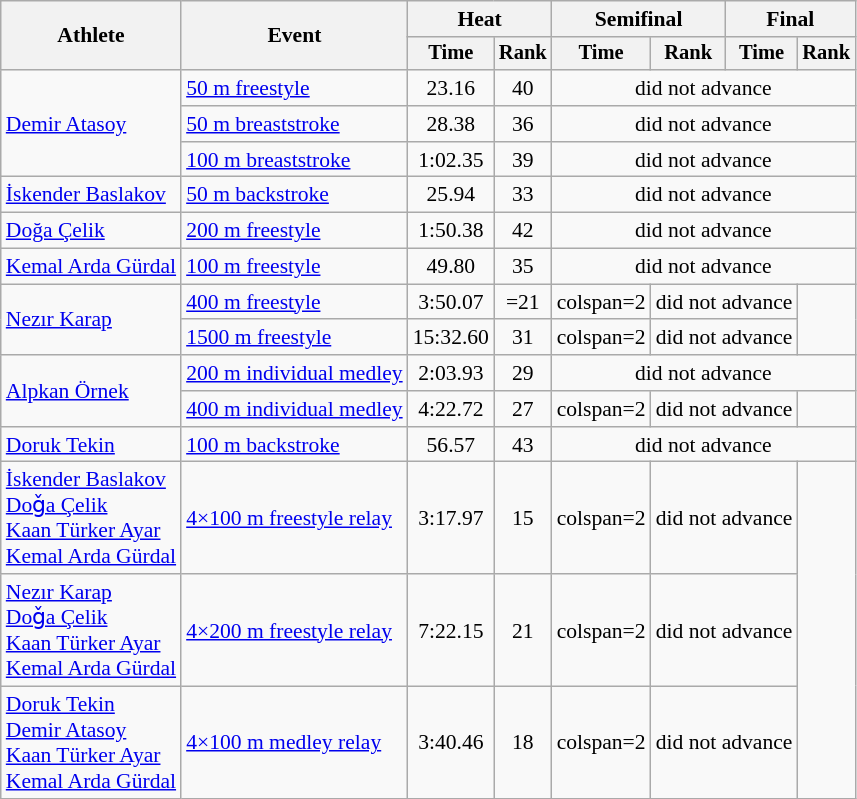<table class=wikitable style="font-size:90%">
<tr>
<th rowspan="2">Athlete</th>
<th rowspan="2">Event</th>
<th colspan="2">Heat</th>
<th colspan="2">Semifinal</th>
<th colspan="2">Final</th>
</tr>
<tr style="font-size:95%">
<th>Time</th>
<th>Rank</th>
<th>Time</th>
<th>Rank</th>
<th>Time</th>
<th>Rank</th>
</tr>
<tr align=center>
<td align=left rowspan=3><a href='#'>Demir Atasoy</a></td>
<td align=left><a href='#'>50 m freestyle</a></td>
<td>23.16</td>
<td>40</td>
<td colspan=4>did not advance</td>
</tr>
<tr align=center>
<td align=left><a href='#'>50 m breaststroke</a></td>
<td>28.38</td>
<td>36</td>
<td colspan=4>did not advance</td>
</tr>
<tr align=center>
<td align=left><a href='#'>100 m breaststroke</a></td>
<td>1:02.35</td>
<td>39</td>
<td colspan=4>did not advance</td>
</tr>
<tr align=center>
<td align=left><a href='#'>İskender Baslakov</a></td>
<td align=left><a href='#'>50 m backstroke</a></td>
<td>25.94</td>
<td>33</td>
<td colspan=4>did not advance</td>
</tr>
<tr align=center>
<td align=left><a href='#'>Doğa Çelik</a></td>
<td align=left><a href='#'>200 m freestyle</a></td>
<td>1:50.38</td>
<td>42</td>
<td colspan=4>did not advance</td>
</tr>
<tr align=center>
<td align=left><a href='#'>Kemal Arda Gürdal</a></td>
<td align=left><a href='#'>100 m freestyle</a></td>
<td>49.80</td>
<td>35</td>
<td colspan=4>did not advance</td>
</tr>
<tr align=center>
<td align=left rowspan=2><a href='#'>Nezır Karap</a></td>
<td align=left><a href='#'>400 m freestyle</a></td>
<td>3:50.07</td>
<td>=21</td>
<td>colspan=2 </td>
<td colspan=2>did not advance</td>
</tr>
<tr align=center>
<td align=left><a href='#'>1500 m freestyle</a></td>
<td>15:32.60</td>
<td>31</td>
<td>colspan=2 </td>
<td colspan=2>did not advance</td>
</tr>
<tr align=center>
<td align=left rowspan=2><a href='#'>Alpkan Örnek</a></td>
<td align=left><a href='#'>200 m individual medley</a></td>
<td>2:03.93</td>
<td>29</td>
<td colspan=4>did not advance</td>
</tr>
<tr align=center>
<td align=left><a href='#'>400 m individual medley</a></td>
<td>4:22.72</td>
<td>27</td>
<td>colspan=2 </td>
<td colspan=2>did not advance</td>
</tr>
<tr align=center>
<td align=left><a href='#'>Doruk Tekin</a></td>
<td align=left><a href='#'>100 m backstroke</a></td>
<td>56.57</td>
<td>43</td>
<td colspan=4>did not advance</td>
</tr>
<tr align=center>
<td align=left><a href='#'>İskender Baslakov</a><br><a href='#'>Doǧa Çelik</a><br><a href='#'>Kaan Türker Ayar</a><br><a href='#'>Kemal Arda Gürdal</a></td>
<td align=left><a href='#'>4×100 m freestyle relay</a></td>
<td>3:17.97</td>
<td>15</td>
<td>colspan=2 </td>
<td colspan=2>did not advance</td>
</tr>
<tr align=center>
<td align=left><a href='#'>Nezır Karap</a><br><a href='#'>Doǧa Çelik</a><br><a href='#'>Kaan Türker Ayar</a><br><a href='#'>Kemal Arda Gürdal</a></td>
<td align=left><a href='#'>4×200 m freestyle relay</a></td>
<td>7:22.15</td>
<td>21</td>
<td>colspan=2 </td>
<td colspan=2>did not advance</td>
</tr>
<tr align=center>
<td align=left><a href='#'>Doruk Tekin</a><br><a href='#'>Demir Atasoy</a><br><a href='#'>Kaan Türker Ayar</a><br><a href='#'>Kemal Arda Gürdal</a></td>
<td align=left><a href='#'>4×100 m medley relay</a></td>
<td>3:40.46</td>
<td>18</td>
<td>colspan=2 </td>
<td colspan=2>did not advance</td>
</tr>
</table>
